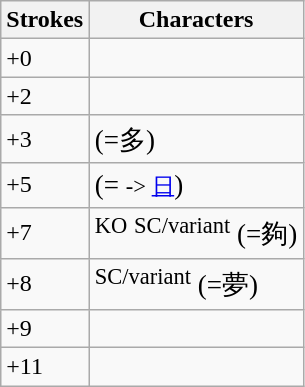<table class="wikitable">
<tr>
<th>Strokes</th>
<th>Characters</th>
</tr>
<tr --->
<td>+0</td>
<td style="font-size: large;"></td>
</tr>
<tr --->
<td>+2</td>
<td style="font-size: large;">  </td>
</tr>
<tr --->
<td>+3</td>
<td style="font-size: large;">   (=多) </td>
</tr>
<tr --->
<td>+5</td>
<td style="font-size: large;">  (= <small>-> <a href='#'>日</a></small>)</td>
</tr>
<tr --->
<td>+7</td>
<td style="font-size: large;"><sup>KO</sup> <sup>SC/variant</sup> (=夠) </td>
</tr>
<tr --->
<td>+8</td>
<td style="font-size: large;"><sup>SC/variant</sup> (=夢)</td>
</tr>
<tr --->
<td>+9</td>
<td style="font-size: large;"></td>
</tr>
<tr --->
<td>+11</td>
<td style="font-size: large;">   </td>
</tr>
</table>
